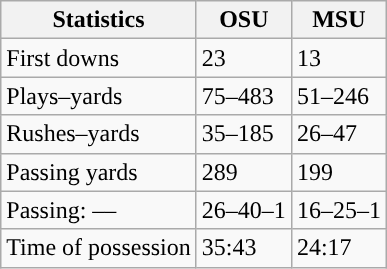<table class="wikitable" style="float:left">
<tr>
<th>Statistics</th>
<th>OSU</th>
<th>MSU</th>
</tr>
<tr>
<td>First downs</td>
<td>23</td>
<td>13</td>
</tr>
<tr>
<td>Plays–yards</td>
<td>75–483</td>
<td>51–246</td>
</tr>
<tr>
<td>Rushes–yards</td>
<td>35–185</td>
<td>26–47</td>
</tr>
<tr>
<td>Passing yards</td>
<td>289</td>
<td>199</td>
</tr>
<tr>
<td>Passing: ––</td>
<td>26–40–1</td>
<td>16–25–1</td>
</tr>
<tr>
<td>Time of possession</td>
<td>35:43</td>
<td>24:17</td>
</tr>
</table>
